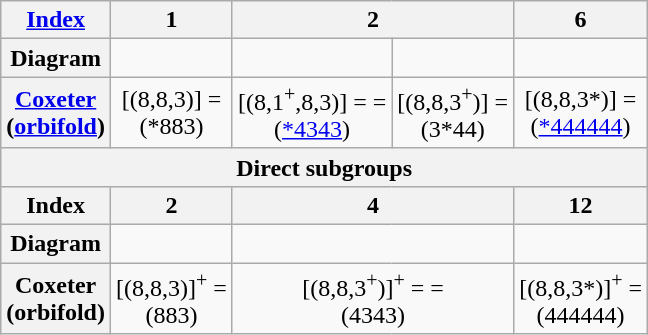<table class=wikitable>
<tr align=center>
<th><a href='#'>Index</a></th>
<th>1</th>
<th colspan=2>2</th>
<th>6</th>
</tr>
<tr align=center>
<th>Diagram</th>
<td></td>
<td></td>
<td></td>
<td></td>
</tr>
<tr align=center>
<th><a href='#'>Coxeter</a><br>(<a href='#'>orbifold</a>)</th>
<td>[(8,8,3)] = <br>(*883)</td>
<td>[(8,1<sup>+</sup>,8,3)] =  = <br>(<a href='#'>*4343</a>)</td>
<td>[(8,8,3<sup>+</sup>)] = <br>(3*44)</td>
<td>[(8,8,3*)] = <br>(<a href='#'>*444444</a>)</td>
</tr>
<tr align=center>
<th colspan=5>Direct subgroups</th>
</tr>
<tr align=center>
<th>Index</th>
<th>2</th>
<th colspan=2>4</th>
<th>12</th>
</tr>
<tr align=center>
<th>Diagram</th>
<td></td>
<td colspan=2></td>
<td></td>
</tr>
<tr align=center>
<th>Coxeter<br>(orbifold)</th>
<td>[(8,8,3)]<sup>+</sup> = <br>(883)</td>
<td colspan=2>[(8,8,3<sup>+</sup>)]<sup>+</sup> =  = <br>(4343)</td>
<td>[(8,8,3*)]<sup>+</sup> = <br>(444444)</td>
</tr>
</table>
